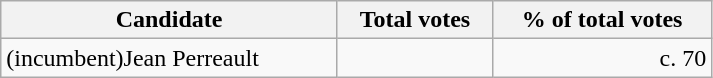<table class="wikitable" width="475">
<tr>
<th align="left">Candidate</th>
<th align="right">Total votes</th>
<th align="right">% of total votes</th>
</tr>
<tr>
<td align="left">(incumbent)Jean Perreault</td>
<td align="right"></td>
<td align="right">c. 70</td>
</tr>
</table>
